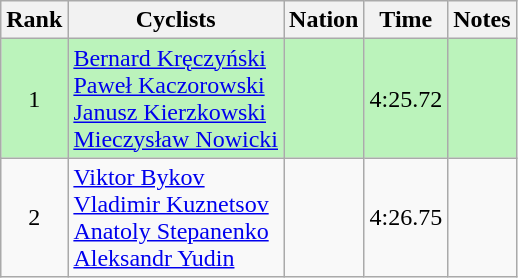<table class="wikitable sortable" style=text-align:center>
<tr>
<th>Rank</th>
<th>Cyclists</th>
<th>Nation</th>
<th>Time</th>
<th>Notes</th>
</tr>
<tr bgcolor=bbf3bb>
<td>1</td>
<td align=left><a href='#'>Bernard Kręczyński</a><br><a href='#'>Paweł Kaczorowski</a><br><a href='#'>Janusz Kierzkowski</a><br><a href='#'>Mieczysław Nowicki</a></td>
<td align=left></td>
<td>4:25.72</td>
<td></td>
</tr>
<tr>
<td>2</td>
<td align=left><a href='#'>Viktor Bykov</a><br><a href='#'>Vladimir Kuznetsov</a><br><a href='#'>Anatoly Stepanenko</a><br><a href='#'>Aleksandr Yudin</a></td>
<td align=left></td>
<td>4:26.75</td>
<td></td>
</tr>
</table>
